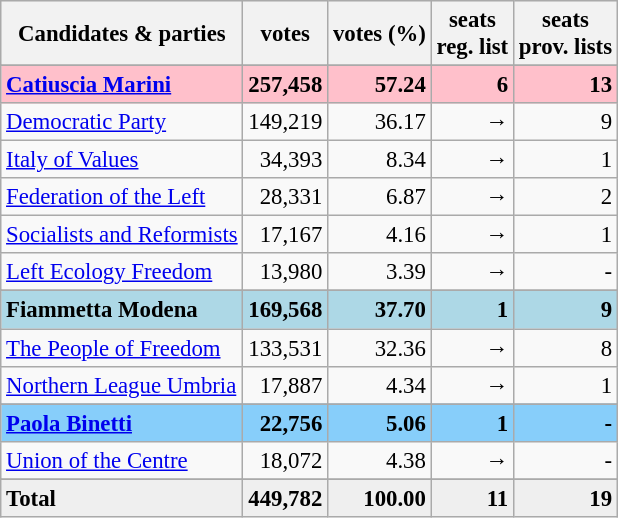<table class="wikitable" style="font-size:95%">
<tr bgcolor="EFEFEF">
<th>Candidates & parties</th>
<th>votes</th>
<th>votes (%)</th>
<th>seats<br>reg. list</th>
<th>seats<br>prov. lists</th>
</tr>
<tr>
</tr>
<tr bgcolor="pink">
<td><strong><a href='#'>Catiuscia Marini</a></strong></td>
<td align=right><strong>257,458 </strong></td>
<td align=right><strong>57.24</strong></td>
<td align=right><strong>6</strong></td>
<td align=right><strong>13</strong></td>
</tr>
<tr>
<td><a href='#'>Democratic Party</a></td>
<td align=right>149,219</td>
<td align=right>36.17</td>
<td align=right>→</td>
<td align=right>9</td>
</tr>
<tr>
<td><a href='#'>Italy of Values</a></td>
<td align=right>34,393</td>
<td align=right>8.34</td>
<td align=right>→</td>
<td align=right>1</td>
</tr>
<tr>
<td><a href='#'>Federation of the Left</a></td>
<td align=right>28,331</td>
<td align=right>6.87</td>
<td align=right>→</td>
<td align=right>2</td>
</tr>
<tr>
<td><a href='#'>Socialists and Reformists</a></td>
<td align=right>17,167</td>
<td align=right>4.16</td>
<td align=right>→</td>
<td align=right>1</td>
</tr>
<tr>
<td><a href='#'>Left Ecology Freedom</a></td>
<td align=right>13,980</td>
<td align=right>3.39</td>
<td align=right>→</td>
<td align=right>-</td>
</tr>
<tr>
</tr>
<tr bgcolor="lightblue">
<td><strong>Fiammetta Modena</strong></td>
<td align=right><strong>169,568</strong></td>
<td align=right><strong>37.70</strong></td>
<td align=right><strong>1</strong></td>
<td align=right><strong>9</strong></td>
</tr>
<tr>
<td><a href='#'>The People of Freedom</a></td>
<td align=right>133,531</td>
<td align=right>32.36</td>
<td align=right>→</td>
<td align=right>8</td>
</tr>
<tr>
<td><a href='#'>Northern League Umbria</a></td>
<td align=right>17,887</td>
<td align=right>4.34</td>
<td align=right>→</td>
<td align=right>1</td>
</tr>
<tr>
</tr>
<tr bgcolor="lightskyblue">
<td><strong><a href='#'>Paola Binetti</a></strong></td>
<td align=right><strong>22,756</strong></td>
<td align=right><strong>5.06</strong></td>
<td align=right><strong>1</strong></td>
<td align=right><strong>-</strong></td>
</tr>
<tr>
<td><a href='#'>Union of the Centre</a></td>
<td align=right>18,072</td>
<td align=right>4.38</td>
<td align=right>→</td>
<td align=right>-</td>
</tr>
<tr>
</tr>
<tr bgcolor="EFEFEF">
<td><strong>Total</strong></td>
<td align=right><strong>449,782</strong></td>
<td align=right><strong>100.00</strong></td>
<td align=right><strong>11</strong></td>
<td align=right><strong>19</strong></td>
</tr>
</table>
